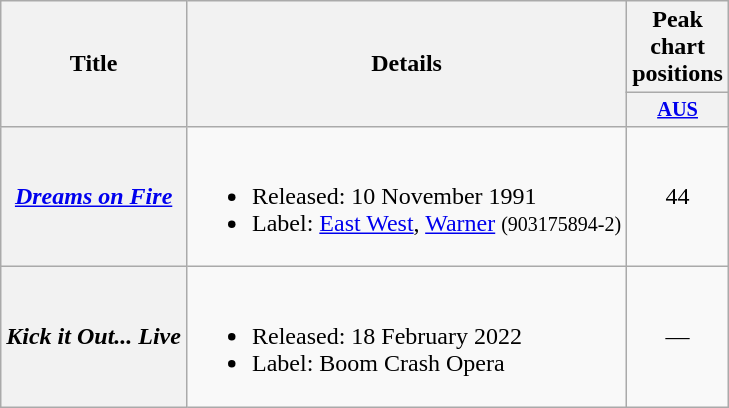<table class="wikitable plainrowheaders">
<tr>
<th rowspan="2">Title</th>
<th rowspan="2">Details</th>
<th colspan="1">Peak chart positions</th>
</tr>
<tr>
<th style="width:3em;font-size:85%"><a href='#'>AUS</a><br></th>
</tr>
<tr>
<th scope="row"><em><a href='#'>Dreams on Fire</a></em></th>
<td><br><ul><li>Released: 10 November 1991</li><li>Label: <a href='#'>East West</a>, <a href='#'>Warner</a> <small>(903175894-2)</small></li></ul></td>
<td align="center">44</td>
</tr>
<tr>
<th scope="row"><em>Kick it Out... Live</em></th>
<td><br><ul><li>Released: 18 February 2022</li><li>Label: Boom Crash Opera</li></ul></td>
<td align="center">—</td>
</tr>
</table>
